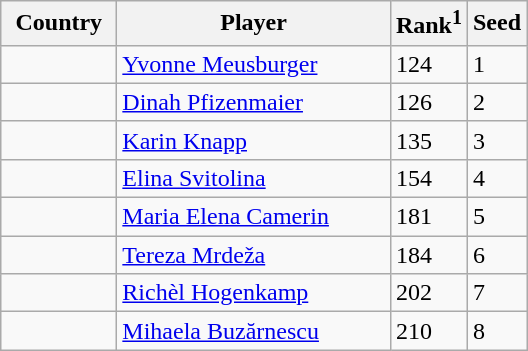<table class="sortable wikitable">
<tr>
<th width="70">Country</th>
<th width="175">Player</th>
<th>Rank<sup>1</sup></th>
<th>Seed</th>
</tr>
<tr>
<td></td>
<td><a href='#'>Yvonne Meusburger</a></td>
<td>124</td>
<td>1</td>
</tr>
<tr>
<td></td>
<td><a href='#'>Dinah Pfizenmaier</a></td>
<td>126</td>
<td>2</td>
</tr>
<tr>
<td></td>
<td><a href='#'>Karin Knapp</a></td>
<td>135</td>
<td>3</td>
</tr>
<tr>
<td></td>
<td><a href='#'>Elina Svitolina</a></td>
<td>154</td>
<td>4</td>
</tr>
<tr>
<td></td>
<td><a href='#'>Maria Elena Camerin</a></td>
<td>181</td>
<td>5</td>
</tr>
<tr>
<td></td>
<td><a href='#'>Tereza Mrdeža</a></td>
<td>184</td>
<td>6</td>
</tr>
<tr>
<td></td>
<td><a href='#'>Richèl Hogenkamp</a></td>
<td>202</td>
<td>7</td>
</tr>
<tr>
<td></td>
<td><a href='#'>Mihaela Buzărnescu</a></td>
<td>210</td>
<td>8</td>
</tr>
</table>
